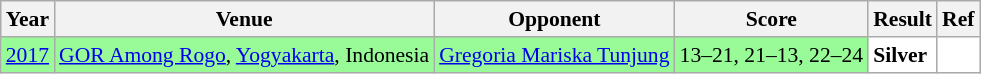<table class="sortable wikitable" style="font-size: 90%;">
<tr>
<th>Year</th>
<th>Venue</th>
<th>Opponent</th>
<th>Score</th>
<th>Result</th>
<th>Ref</th>
</tr>
<tr style="background:#98FB98">
<td align="center"><a href='#'>2017</a></td>
<td align="left"><a href='#'>GOR Among Rogo</a>, <a href='#'>Yogyakarta</a>, Indonesia</td>
<td align="left"> <a href='#'>Gregoria Mariska Tunjung</a></td>
<td align="left">13–21, 21–13, 22–24</td>
<td style="text-align:left; background:white"> <strong>Silver</strong></td>
<td style="text-align:center; background:white"></td>
</tr>
</table>
